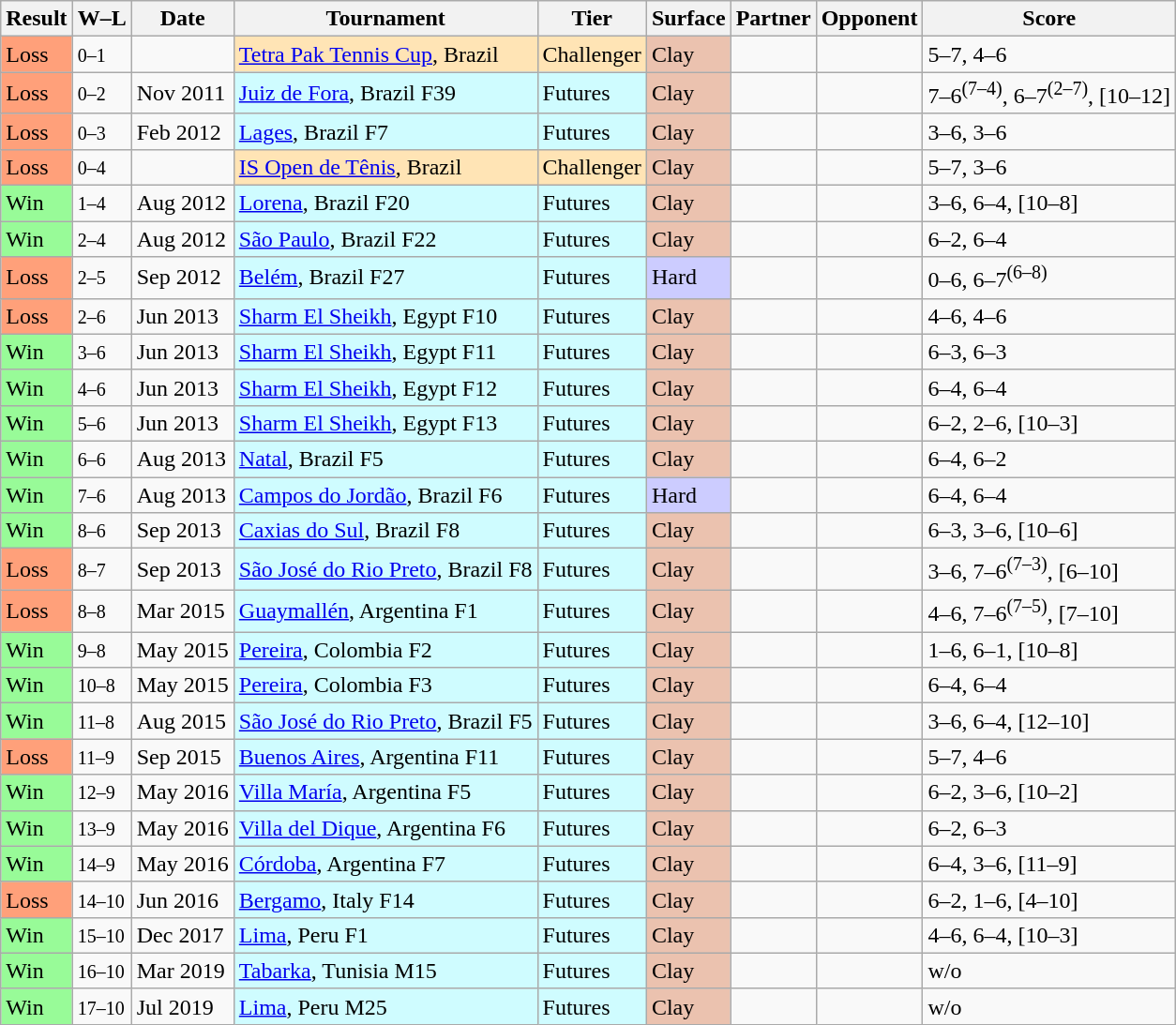<table class="sortable wikitable">
<tr>
<th>Result</th>
<th class="unsortable">W–L</th>
<th>Date</th>
<th>Tournament</th>
<th>Tier</th>
<th>Surface</th>
<th>Partner</th>
<th>Opponent</th>
<th class="unsortable">Score</th>
</tr>
<tr>
<td bgcolor=FFA07A>Loss</td>
<td><small>0–1</small></td>
<td><a href='#'></a></td>
<td style="background:moccasin;"><a href='#'>Tetra Pak Tennis Cup</a>, Brazil</td>
<td style="background:moccasin;">Challenger</td>
<td bgcolor=EBC2AF>Clay</td>
<td></td>
<td><br></td>
<td>5–7, 4–6</td>
</tr>
<tr>
<td bgcolor=FFA07A>Loss</td>
<td><small>0–2</small></td>
<td>Nov 2011</td>
<td style="background:#cffcff;"><a href='#'>Juiz de Fora</a>, Brazil F39</td>
<td style="background:#cffcff;">Futures</td>
<td bgcolor=EBC2AF>Clay</td>
<td></td>
<td><br></td>
<td>7–6<sup>(7–4)</sup>, 6–7<sup>(2–7)</sup>, [10–12]</td>
</tr>
<tr>
<td bgcolor=FFA07A>Loss</td>
<td><small>0–3</small></td>
<td>Feb 2012</td>
<td style="background:#cffcff;"><a href='#'>Lages</a>, Brazil F7</td>
<td style="background:#cffcff;">Futures</td>
<td bgcolor=EBC2AF>Clay</td>
<td></td>
<td><br></td>
<td>3–6, 3–6</td>
</tr>
<tr>
<td bgcolor=FFA07A>Loss</td>
<td><small>0–4</small></td>
<td><a href='#'></a></td>
<td style="background:moccasin;"><a href='#'>IS Open de Tênis</a>, Brazil</td>
<td style="background:moccasin;">Challenger</td>
<td bgcolor=EBC2AF>Clay</td>
<td></td>
<td><br></td>
<td>5–7, 3–6</td>
</tr>
<tr>
<td bgcolor=98FB98>Win</td>
<td><small>1–4</small></td>
<td>Aug 2012</td>
<td style="background:#cffcff;"><a href='#'>Lorena</a>, Brazil F20</td>
<td style="background:#cffcff;">Futures</td>
<td bgcolor=EBC2AF>Clay</td>
<td></td>
<td><br></td>
<td>3–6, 6–4, [10–8]</td>
</tr>
<tr>
<td bgcolor=98FB98>Win</td>
<td><small>2–4</small></td>
<td>Aug 2012</td>
<td style="background:#cffcff;"><a href='#'>São Paulo</a>, Brazil F22</td>
<td style="background:#cffcff;">Futures</td>
<td bgcolor=EBC2AF>Clay</td>
<td></td>
<td><br></td>
<td>6–2, 6–4</td>
</tr>
<tr>
<td bgcolor=FFA07A>Loss</td>
<td><small>2–5</small></td>
<td>Sep 2012</td>
<td style="background:#cffcff;"><a href='#'>Belém</a>, Brazil F27</td>
<td style="background:#cffcff;">Futures</td>
<td style="background:#ccf;">Hard</td>
<td></td>
<td><br></td>
<td>0–6, 6–7<sup>(6–8)</sup></td>
</tr>
<tr>
<td bgcolor=FFA07A>Loss</td>
<td><small>2–6</small></td>
<td>Jun 2013</td>
<td style="background:#cffcff;"><a href='#'>Sharm El Sheikh</a>, Egypt F10</td>
<td style="background:#cffcff;">Futures</td>
<td bgcolor=EBC2AF>Clay</td>
<td></td>
<td><br></td>
<td>4–6, 4–6</td>
</tr>
<tr>
<td bgcolor=98FB98>Win</td>
<td><small>3–6</small></td>
<td>Jun 2013</td>
<td style="background:#cffcff;"><a href='#'>Sharm El Sheikh</a>, Egypt F11</td>
<td style="background:#cffcff;">Futures</td>
<td bgcolor=EBC2AF>Clay</td>
<td></td>
<td><br></td>
<td>6–3, 6–3</td>
</tr>
<tr>
<td bgcolor=98FB98>Win</td>
<td><small>4–6</small></td>
<td>Jun 2013</td>
<td style="background:#cffcff;"><a href='#'>Sharm El Sheikh</a>, Egypt F12</td>
<td style="background:#cffcff;">Futures</td>
<td bgcolor=EBC2AF>Clay</td>
<td></td>
<td><br></td>
<td>6–4, 6–4</td>
</tr>
<tr>
<td bgcolor=98FB98>Win</td>
<td><small>5–6</small></td>
<td>Jun 2013</td>
<td style="background:#cffcff;"><a href='#'>Sharm El Sheikh</a>, Egypt F13</td>
<td style="background:#cffcff;">Futures</td>
<td bgcolor=EBC2AF>Clay</td>
<td></td>
<td><br></td>
<td>6–2, 2–6, [10–3]</td>
</tr>
<tr>
<td bgcolor=98FB98>Win</td>
<td><small>6–6</small></td>
<td>Aug 2013</td>
<td style="background:#cffcff;"><a href='#'>Natal</a>, Brazil F5</td>
<td style="background:#cffcff;">Futures</td>
<td bgcolor=EBC2AF>Clay</td>
<td></td>
<td><br></td>
<td>6–4, 6–2</td>
</tr>
<tr>
<td bgcolor=98FB98>Win</td>
<td><small>7–6</small></td>
<td>Aug 2013</td>
<td style="background:#cffcff;"><a href='#'>Campos do Jordão</a>, Brazil F6</td>
<td style="background:#cffcff;">Futures</td>
<td style="background:#ccf;">Hard</td>
<td></td>
<td><br></td>
<td>6–4, 6–4</td>
</tr>
<tr>
<td bgcolor=98FB98>Win</td>
<td><small>8–6</small></td>
<td>Sep 2013</td>
<td style="background:#cffcff;"><a href='#'>Caxias do Sul</a>, Brazil F8</td>
<td style="background:#cffcff;">Futures</td>
<td bgcolor=EBC2AF>Clay</td>
<td></td>
<td><br></td>
<td>6–3, 3–6, [10–6]</td>
</tr>
<tr>
<td bgcolor=FFA07A>Loss</td>
<td><small>8–7</small></td>
<td>Sep 2013</td>
<td style="background:#cffcff;"><a href='#'>São José do Rio Preto</a>, Brazil F8</td>
<td style="background:#cffcff;">Futures</td>
<td bgcolor=EBC2AF>Clay</td>
<td></td>
<td><br></td>
<td>3–6, 7–6<sup>(7–3)</sup>, [6–10]</td>
</tr>
<tr>
<td bgcolor=FFA07A>Loss</td>
<td><small>8–8</small></td>
<td>Mar 2015</td>
<td style="background:#cffcff;"><a href='#'>Guaymallén</a>, Argentina F1</td>
<td style="background:#cffcff;">Futures</td>
<td bgcolor=EBC2AF>Clay</td>
<td></td>
<td><br></td>
<td>4–6, 7–6<sup>(7–5)</sup>, [7–10]</td>
</tr>
<tr>
<td bgcolor=98FB98>Win</td>
<td><small>9–8</small></td>
<td>May 2015</td>
<td style="background:#cffcff;"><a href='#'>Pereira</a>, Colombia F2</td>
<td style="background:#cffcff;">Futures</td>
<td bgcolor=EBC2AF>Clay</td>
<td></td>
<td><br></td>
<td>1–6, 6–1, [10–8]</td>
</tr>
<tr>
<td bgcolor=98FB98>Win</td>
<td><small>10–8</small></td>
<td>May 2015</td>
<td style="background:#cffcff;"><a href='#'>Pereira</a>, Colombia F3</td>
<td style="background:#cffcff;">Futures</td>
<td bgcolor=EBC2AF>Clay</td>
<td></td>
<td><br></td>
<td>6–4, 6–4</td>
</tr>
<tr>
<td bgcolor=98FB98>Win</td>
<td><small>11–8</small></td>
<td>Aug 2015</td>
<td style="background:#cffcff;"><a href='#'>São José do Rio Preto</a>, Brazil F5</td>
<td style="background:#cffcff;">Futures</td>
<td bgcolor=EBC2AF>Clay</td>
<td></td>
<td><br></td>
<td>3–6, 6–4, [12–10]</td>
</tr>
<tr>
<td bgcolor=FFA07A>Loss</td>
<td><small>11–9</small></td>
<td>Sep 2015</td>
<td style="background:#cffcff;"><a href='#'>Buenos Aires</a>, Argentina F11</td>
<td style="background:#cffcff;">Futures</td>
<td bgcolor=EBC2AF>Clay</td>
<td></td>
<td><br></td>
<td>5–7, 4–6</td>
</tr>
<tr>
<td bgcolor=98FB98>Win</td>
<td><small>12–9</small></td>
<td>May 2016</td>
<td style="background:#cffcff;"><a href='#'>Villa María</a>, Argentina F5</td>
<td style="background:#cffcff;">Futures</td>
<td bgcolor=EBC2AF>Clay</td>
<td></td>
<td><br></td>
<td>6–2, 3–6, [10–2]</td>
</tr>
<tr>
<td bgcolor=98FB98>Win</td>
<td><small>13–9</small></td>
<td>May 2016</td>
<td style="background:#cffcff;"><a href='#'>Villa del Dique</a>, Argentina F6</td>
<td style="background:#cffcff;">Futures</td>
<td bgcolor=EBC2AF>Clay</td>
<td></td>
<td><br></td>
<td>6–2, 6–3</td>
</tr>
<tr>
<td bgcolor=98FB98>Win</td>
<td><small>14–9</small></td>
<td>May 2016</td>
<td style="background:#cffcff;"><a href='#'>Córdoba</a>, Argentina F7</td>
<td style="background:#cffcff;">Futures</td>
<td bgcolor=EBC2AF>Clay</td>
<td></td>
<td><br></td>
<td>6–4, 3–6, [11–9]</td>
</tr>
<tr>
<td bgcolor=FFA07A>Loss</td>
<td><small>14–10</small></td>
<td>Jun 2016</td>
<td style="background:#cffcff;"><a href='#'>Bergamo</a>, Italy F14</td>
<td style="background:#cffcff;">Futures</td>
<td bgcolor=EBC2AF>Clay</td>
<td></td>
<td><br></td>
<td>6–2, 1–6, [4–10]</td>
</tr>
<tr>
<td bgcolor=98FB98>Win</td>
<td><small>15–10</small></td>
<td>Dec 2017</td>
<td style="background:#cffcff;"><a href='#'>Lima</a>, Peru F1</td>
<td style="background:#cffcff;">Futures</td>
<td bgcolor=EBC2AF>Clay</td>
<td></td>
<td><br></td>
<td>4–6, 6–4, [10–3]</td>
</tr>
<tr>
<td bgcolor=98FB98>Win</td>
<td><small>16–10</small></td>
<td>Mar 2019</td>
<td style="background:#cffcff;"><a href='#'>Tabarka</a>, Tunisia M15</td>
<td style="background:#cffcff;">Futures</td>
<td bgcolor=EBC2AF>Clay</td>
<td></td>
<td><br></td>
<td>w/o</td>
</tr>
<tr>
<td bgcolor=98FB98>Win</td>
<td><small>17–10</small></td>
<td>Jul 2019</td>
<td style="background:#cffcff;"><a href='#'>Lima</a>, Peru M25</td>
<td style="background:#cffcff;">Futures</td>
<td bgcolor=EBC2AF>Clay</td>
<td></td>
<td><br></td>
<td>w/o</td>
</tr>
</table>
